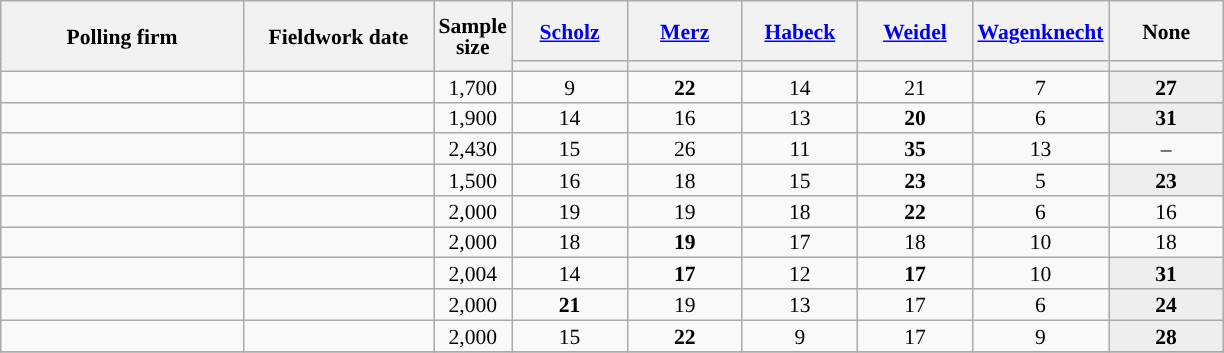<table class="wikitable sortable mw-datatable" style="text-align:center;font-size:90%;line-height:14px;">
<tr style="height:40px;">
<th style="width:155px;" rowspan="2">Polling firm</th>
<th style="width:120px;" rowspan="2">Fieldwork date</th>
<th style="width: 35px;" rowspan="2">Sample<br>size</th>
<th class="unsortable" style="width:70px;"><a href='#'>Scholz</a><br></th>
<th class="unsortable" style="width:70px;"><a href='#'>Merz</a><br></th>
<th class="unsortable" style="width:70px;"><a href='#'>Habeck</a><br></th>
<th class="unsortable" style="width:70px;"><a href='#'>Weidel</a><br></th>
<th class="unsortable" style="width:70px;"><a href='#'>Wagenknecht</a><br></th>
<th class="unsortable" style="width:70px;">None</th>
</tr>
<tr>
<th style="background:"></th>
<th style="background:"></th>
<th style="background:"></th>
<th style="background:"></th>
<th style="background:"></th>
<th style="background:"></th>
</tr>
<tr>
<td></td>
<td></td>
<td>1,700</td>
<td>9</td>
<td><strong>22</strong></td>
<td>14</td>
<td>21</td>
<td>7</td>
<td style="background:#EEEEEE;"><strong>27</strong></td>
</tr>
<tr>
<td></td>
<td></td>
<td>1,900</td>
<td>14</td>
<td>16</td>
<td>13</td>
<td><strong>20</strong></td>
<td>6</td>
<td style="background:#EEEEEE;"><strong>31</strong></td>
</tr>
<tr>
<td></td>
<td></td>
<td>2,430</td>
<td>15</td>
<td>26</td>
<td>11</td>
<td><strong>35</strong></td>
<td>13</td>
<td>–</td>
</tr>
<tr>
<td></td>
<td></td>
<td>1,500</td>
<td>16</td>
<td>18</td>
<td>15</td>
<td><strong>23</strong></td>
<td>5</td>
<td style="background:#EEEEEE;"><strong>23</strong></td>
</tr>
<tr>
<td></td>
<td></td>
<td>2,000</td>
<td>19</td>
<td>19</td>
<td>18</td>
<td><strong>22</strong></td>
<td>6</td>
<td>16</td>
</tr>
<tr>
<td></td>
<td></td>
<td>2,000</td>
<td>18</td>
<td><strong>19</strong></td>
<td>17</td>
<td>18</td>
<td>10</td>
<td>18</td>
</tr>
<tr>
<td></td>
<td></td>
<td>2,004</td>
<td>14</td>
<td><strong>17</strong></td>
<td>12</td>
<td><strong>17</strong></td>
<td>10</td>
<td style="background:#EEEEEE;"><strong>31</strong></td>
</tr>
<tr>
<td></td>
<td></td>
<td>2,000</td>
<td><strong>21</strong></td>
<td>19</td>
<td>13</td>
<td>17</td>
<td>6</td>
<td style="background:#EEEEEE;"><strong>24</strong></td>
</tr>
<tr>
<td></td>
<td></td>
<td>2,000</td>
<td>15</td>
<td><strong>22</strong></td>
<td>9</td>
<td>17</td>
<td>9</td>
<td style="background:#EEEEEE;"><strong>28</strong></td>
</tr>
<tr>
</tr>
</table>
